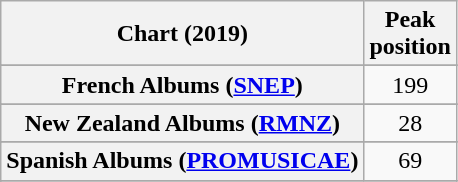<table class="wikitable sortable plainrowheaders" style="text-align:center">
<tr>
<th scope="col">Chart (2019)</th>
<th scope="col">Peak<br>position</th>
</tr>
<tr>
</tr>
<tr>
</tr>
<tr>
</tr>
<tr>
<th scope="row">French Albums (<a href='#'>SNEP</a>)</th>
<td>199</td>
</tr>
<tr>
</tr>
<tr>
</tr>
<tr>
<th scope="row">New Zealand Albums (<a href='#'>RMNZ</a>)</th>
<td>28</td>
</tr>
<tr>
</tr>
<tr>
</tr>
<tr>
<th scope="row">Spanish Albums (<a href='#'>PROMUSICAE</a>)</th>
<td>69</td>
</tr>
<tr>
</tr>
<tr>
</tr>
<tr>
</tr>
<tr>
</tr>
</table>
